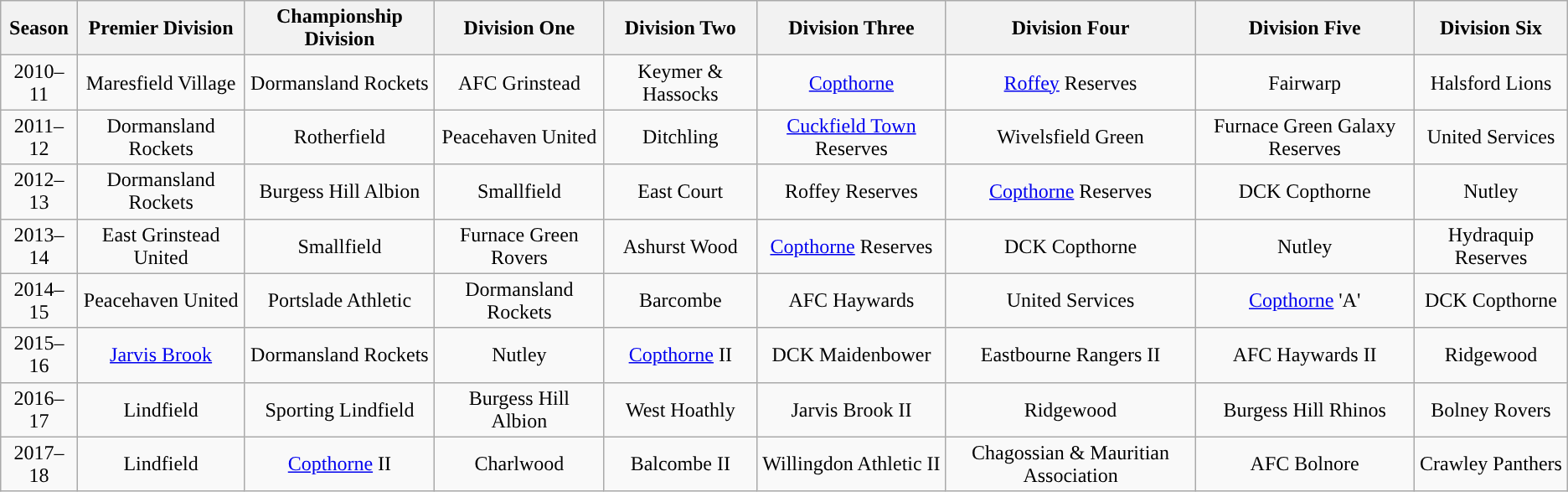<table class="wikitable" style="text-align: center">
<tr>
<th>Season</th>
<th>Premier Division</th>
<th>Championship Division</th>
<th>Division One</th>
<th>Division Two</th>
<th>Division Three</th>
<th>Division Four</th>
<th>Division Five</th>
<th>Division Six</th>
</tr>
<tr>
<td>2010–11</td>
<td>Maresfield Village</td>
<td>Dormansland Rockets</td>
<td>AFC Grinstead</td>
<td>Keymer & Hassocks</td>
<td><a href='#'>Copthorne</a></td>
<td><a href='#'>Roffey</a> Reserves</td>
<td>Fairwarp</td>
<td>Halsford Lions</td>
</tr>
<tr>
<td>2011–12</td>
<td>Dormansland Rockets</td>
<td>Rotherfield</td>
<td>Peacehaven United</td>
<td>Ditchling</td>
<td><a href='#'>Cuckfield Town</a> Reserves</td>
<td>Wivelsfield Green</td>
<td>Furnace Green Galaxy Reserves</td>
<td>United Services</td>
</tr>
<tr>
<td>2012–13</td>
<td>Dormansland Rockets</td>
<td>Burgess Hill Albion</td>
<td>Smallfield</td>
<td>East Court</td>
<td>Roffey Reserves</td>
<td><a href='#'>Copthorne</a> Reserves</td>
<td>DCK Copthorne</td>
<td>Nutley</td>
</tr>
<tr>
<td>2013–14</td>
<td>East Grinstead United</td>
<td>Smallfield</td>
<td>Furnace Green Rovers</td>
<td>Ashurst Wood</td>
<td><a href='#'>Copthorne</a> Reserves</td>
<td>DCK Copthorne</td>
<td>Nutley</td>
<td>Hydraquip Reserves</td>
</tr>
<tr>
<td>2014–15</td>
<td>Peacehaven United</td>
<td>Portslade Athletic</td>
<td>Dormansland Rockets</td>
<td>Barcombe</td>
<td>AFC Haywards</td>
<td>United Services</td>
<td><a href='#'>Copthorne</a> 'A'</td>
<td>DCK Copthorne</td>
</tr>
<tr>
<td>2015–16</td>
<td><a href='#'>Jarvis Brook</a></td>
<td>Dormansland Rockets</td>
<td>Nutley</td>
<td><a href='#'>Copthorne</a> II</td>
<td>DCK Maidenbower</td>
<td>Eastbourne Rangers II</td>
<td>AFC Haywards II</td>
<td>Ridgewood</td>
</tr>
<tr>
<td>2016–17</td>
<td>Lindfield</td>
<td>Sporting Lindfield</td>
<td>Burgess Hill Albion</td>
<td>West Hoathly</td>
<td>Jarvis Brook II</td>
<td>Ridgewood</td>
<td>Burgess Hill Rhinos</td>
<td>Bolney Rovers</td>
</tr>
<tr>
<td>2017–18</td>
<td>Lindfield</td>
<td><a href='#'>Copthorne</a> II</td>
<td>Charlwood</td>
<td>Balcombe II</td>
<td>Willingdon Athletic II</td>
<td>Chagossian & Mauritian Association</td>
<td>AFC Bolnore</td>
<td>Crawley Panthers</td>
</tr>
</table>
